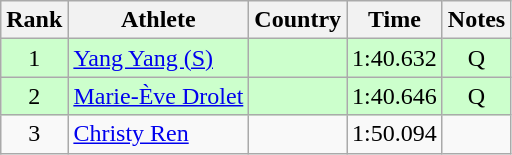<table class="wikitable sortable" style="text-align:center">
<tr>
<th>Rank</th>
<th>Athlete</th>
<th>Country</th>
<th>Time</th>
<th>Notes</th>
</tr>
<tr bgcolor=ccffcc>
<td>1</td>
<td align=left><a href='#'>Yang Yang (S)</a></td>
<td align=left></td>
<td>1:40.632</td>
<td>Q</td>
</tr>
<tr bgcolor=ccffcc>
<td>2</td>
<td align=left><a href='#'>Marie-Ève Drolet</a></td>
<td align=left></td>
<td>1:40.646</td>
<td>Q</td>
</tr>
<tr>
<td>3</td>
<td align=left><a href='#'>Christy Ren</a></td>
<td align=left></td>
<td>1:50.094</td>
<td></td>
</tr>
</table>
